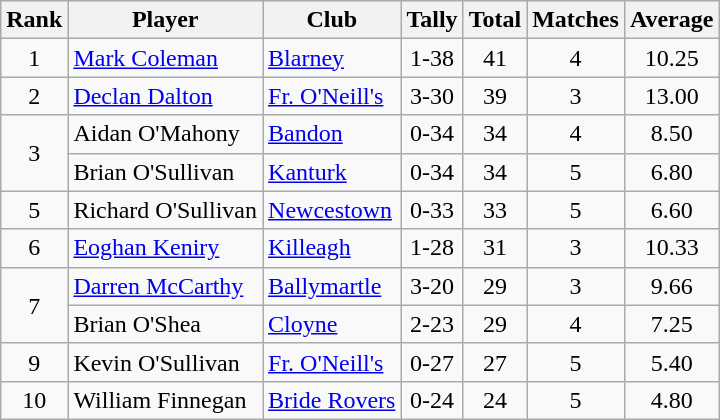<table class="wikitable">
<tr>
<th>Rank</th>
<th>Player</th>
<th>Club</th>
<th>Tally</th>
<th>Total</th>
<th>Matches</th>
<th>Average</th>
</tr>
<tr>
<td rowspan="1" style="text-align:center;">1</td>
<td><a href='#'>Mark Coleman</a></td>
<td><a href='#'>Blarney</a></td>
<td align=center>1-38</td>
<td align=center>41</td>
<td align=center>4</td>
<td align=center>10.25</td>
</tr>
<tr>
<td rowspan="1" style="text-align:center;">2</td>
<td><a href='#'>Declan Dalton</a></td>
<td><a href='#'>Fr. O'Neill's</a></td>
<td align=center>3-30</td>
<td align=center>39</td>
<td align=center>3</td>
<td align=center>13.00</td>
</tr>
<tr>
<td rowspan="2" style="text-align:center;">3</td>
<td>Aidan O'Mahony</td>
<td><a href='#'>Bandon</a></td>
<td align=center>0-34</td>
<td align=center>34</td>
<td align=center>4</td>
<td align=center>8.50</td>
</tr>
<tr>
<td>Brian O'Sullivan</td>
<td><a href='#'>Kanturk</a></td>
<td align=center>0-34</td>
<td align=center>34</td>
<td align=center>5</td>
<td align=center>6.80</td>
</tr>
<tr>
<td rowspan="1" style="text-align:center;">5</td>
<td>Richard O'Sullivan</td>
<td><a href='#'>Newcestown</a></td>
<td align=center>0-33</td>
<td align=center>33</td>
<td align=center>5</td>
<td align=center>6.60</td>
</tr>
<tr>
<td rowspan="1" style="text-align:center;">6</td>
<td><a href='#'>Eoghan Keniry</a></td>
<td><a href='#'>Killeagh</a></td>
<td align=center>1-28</td>
<td align=center>31</td>
<td align=center>3</td>
<td align=center>10.33</td>
</tr>
<tr>
<td rowspan="2" style="text-align:center;">7</td>
<td><a href='#'>Darren McCarthy</a></td>
<td><a href='#'>Ballymartle</a></td>
<td align=center>3-20</td>
<td align=center>29</td>
<td align=center>3</td>
<td align=center>9.66</td>
</tr>
<tr>
<td>Brian O'Shea</td>
<td><a href='#'>Cloyne</a></td>
<td align=center>2-23</td>
<td align=center>29</td>
<td align=center>4</td>
<td align=center>7.25</td>
</tr>
<tr>
<td rowspan="1" style="text-align:center;">9</td>
<td>Kevin O'Sullivan</td>
<td><a href='#'>Fr. O'Neill's</a></td>
<td align=center>0-27</td>
<td align=center>27</td>
<td align=center>5</td>
<td align=center>5.40</td>
</tr>
<tr>
<td rowspan="1" style="text-align:center;">10</td>
<td>William Finnegan</td>
<td><a href='#'>Bride Rovers</a></td>
<td align=center>0-24</td>
<td align=center>24</td>
<td align=center>5</td>
<td align=center>4.80</td>
</tr>
</table>
